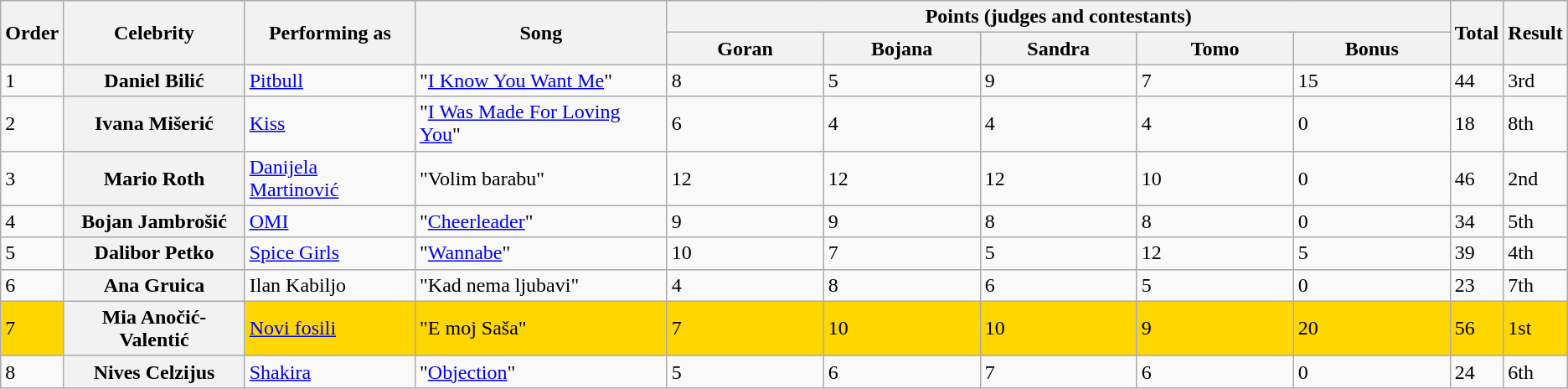<table class=wikitable>
<tr>
<th rowspan="2">Order </th>
<th rowspan="2">Celebrity </th>
<th rowspan="2">Performing as </th>
<th rowspan="2">Song </th>
<th colspan="5" style="width:50%;">Points (judges and contestants)</th>
<th rowspan="2">Total</th>
<th rowspan="2">Result</th>
</tr>
<tr>
<th style="width:10%;">Goran</th>
<th style="width:10%;">Bojana</th>
<th style="width:10%;">Sandra</th>
<th style="width:10%;">Tomo</th>
<th style="width:10%;">Bonus</th>
</tr>
<tr>
<td>1</td>
<th scope="row">Daniel Bilić</th>
<td><a href='#'>Pitbull</a></td>
<td>"<a href='#'>I Know You Want Me</a>"</td>
<td>8</td>
<td>5</td>
<td>9</td>
<td>7</td>
<td>15</td>
<td>44</td>
<td>3rd</td>
</tr>
<tr>
<td>2</td>
<th scope="row">Ivana Mišerić</th>
<td><a href='#'>Kiss</a></td>
<td>"<a href='#'>I Was Made For Loving You</a>"</td>
<td>6</td>
<td>4</td>
<td>4</td>
<td>4</td>
<td>0</td>
<td>18</td>
<td>8th</td>
</tr>
<tr>
<td>3</td>
<th scope="row">Mario Roth</th>
<td><a href='#'>Danijela Martinović</a></td>
<td>"Volim barabu"</td>
<td>12</td>
<td>12</td>
<td>12</td>
<td>10</td>
<td>0</td>
<td>46</td>
<td>2nd</td>
</tr>
<tr>
<td>4</td>
<th scope="row">Bojan Jambrošić</th>
<td><a href='#'>OMI</a></td>
<td>"<a href='#'>Cheerleader</a>"</td>
<td>9</td>
<td>9</td>
<td>8</td>
<td>8</td>
<td>0</td>
<td>34</td>
<td>5th</td>
</tr>
<tr>
<td>5</td>
<th scope="row">Dalibor Petko</th>
<td><a href='#'>Spice Girls</a></td>
<td>"<a href='#'>Wannabe</a>"</td>
<td>10</td>
<td>7</td>
<td>5</td>
<td>12</td>
<td>5</td>
<td>39</td>
<td>4th</td>
</tr>
<tr>
<td>6</td>
<th scope="row">Ana Gruica</th>
<td>Ilan Kabiljo</td>
<td>"Kad nema ljubavi"</td>
<td>4</td>
<td>8</td>
<td>6</td>
<td>5</td>
<td>0</td>
<td>23</td>
<td>7th</td>
</tr>
<tr bgcolor="gold">
<td>7</td>
<th scope="row">Mia Anočić-Valentić</th>
<td><a href='#'>Novi fosili</a></td>
<td>"E moj Saša"</td>
<td>7</td>
<td>10</td>
<td>10</td>
<td>9</td>
<td>20</td>
<td>56</td>
<td>1st</td>
</tr>
<tr>
<td>8</td>
<th scope="row">Nives Celzijus</th>
<td><a href='#'>Shakira</a></td>
<td>"<a href='#'>Objection</a>"</td>
<td>5</td>
<td>6</td>
<td>7</td>
<td>6</td>
<td>0</td>
<td>24</td>
<td>6th</td>
</tr>
</table>
